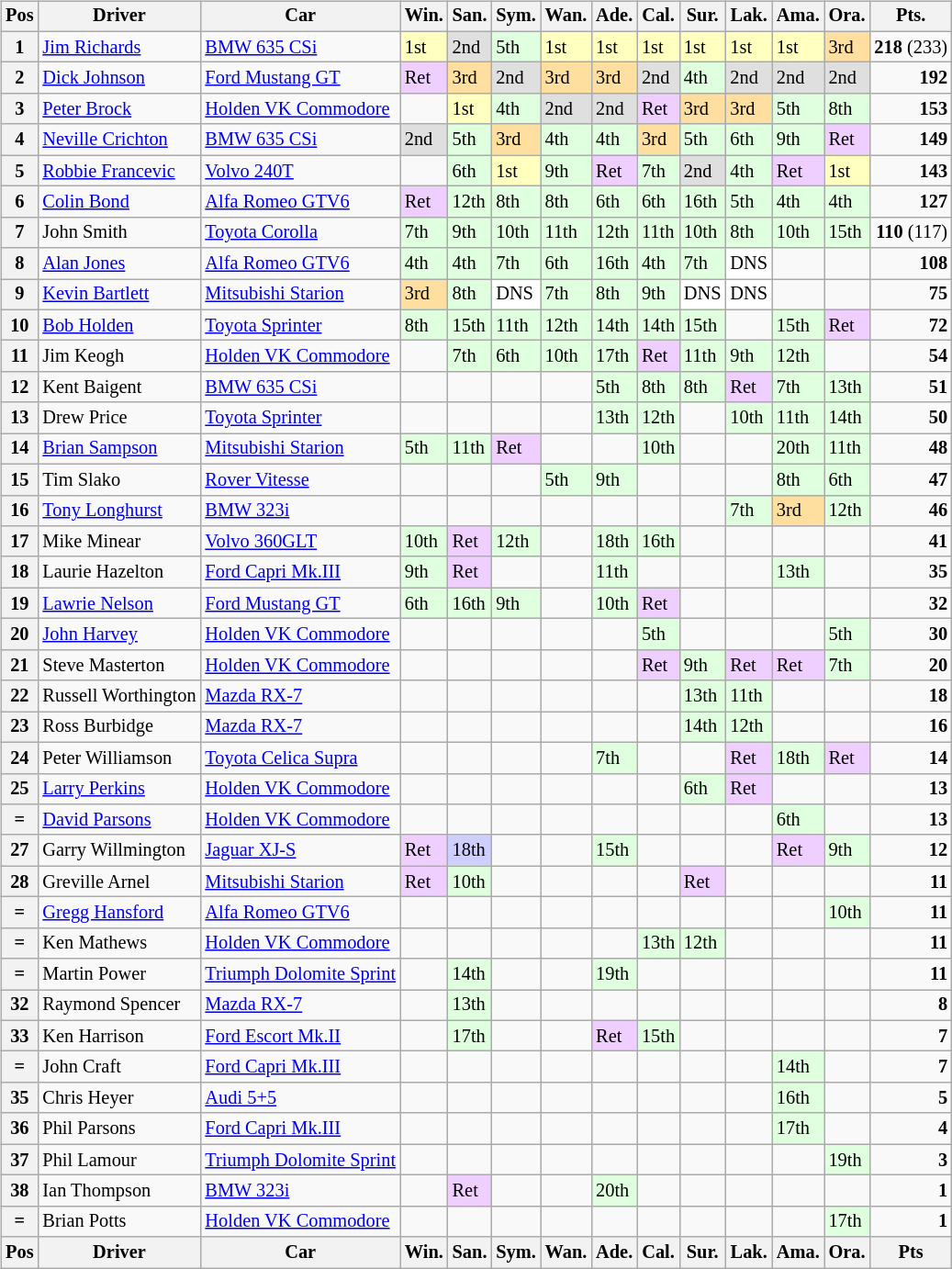<table>
<tr>
<td><br><table class="wikitable" style="font-size: 85%">
<tr>
<th valign="middle">Pos </th>
<th valign="middle">Driver </th>
<th valign="middle">Car</th>
<th width="2%">Win.</th>
<th width="2%">San.</th>
<th width="2%">Sym.</th>
<th width="2%">Wan.</th>
<th width="2%">Ade.</th>
<th width="2%">Cal.</th>
<th width="2%">Sur.</th>
<th width="2%">Lak.</th>
<th width="2%">Ama.</th>
<th width="2%">Ora.</th>
<th valign="middle">Pts. </th>
</tr>
<tr>
<th>1</th>
<td><a href='#'>Jim Richards</a></td>
<td><a href='#'>BMW 635 CSi</a></td>
<td style="background:#ffffbf;">1st</td>
<td style="background:#dfdfdf;">2nd</td>
<td style="background:#dfffdf;">5th</td>
<td style="background:#ffffbf;">1st</td>
<td style="background:#ffffbf;">1st</td>
<td style="background:#ffffbf;">1st</td>
<td style="background:#ffffbf;">1st</td>
<td style="background:#ffffbf;">1st</td>
<td style="background:#ffffbf;">1st</td>
<td style="background:#ffdf9f;">3rd</td>
<td align="right"><strong>218</strong> (233)</td>
</tr>
<tr>
<th>2</th>
<td><a href='#'>Dick Johnson</a></td>
<td><a href='#'>Ford Mustang GT</a></td>
<td style="background:#efcfff;">Ret</td>
<td style="background:#ffdf9f;">3rd</td>
<td style="background:#dfdfdf;">2nd</td>
<td style="background:#ffdf9f;">3rd</td>
<td style="background:#ffdf9f;">3rd</td>
<td style="background:#dfdfdf;">2nd</td>
<td style="background:#dfffdf;">4th</td>
<td style="background:#dfdfdf;">2nd</td>
<td style="background:#dfdfdf;">2nd</td>
<td style="background:#dfdfdf;">2nd</td>
<td align="right"><strong>192</strong></td>
</tr>
<tr>
<th>3</th>
<td><a href='#'>Peter Brock</a></td>
<td><a href='#'>Holden VK Commodore</a></td>
<td></td>
<td style="background:#ffffbf;">1st</td>
<td style="background:#dfffdf;">4th</td>
<td style="background:#dfdfdf;">2nd</td>
<td style="background:#dfdfdf;">2nd</td>
<td style="background:#efcfff;">Ret</td>
<td style="background:#ffdf9f;">3rd</td>
<td style="background:#ffdf9f;">3rd</td>
<td style="background:#dfffdf;">5th</td>
<td style="background:#dfffdf;">8th</td>
<td align="right"><strong>153</strong></td>
</tr>
<tr>
<th>4</th>
<td><a href='#'>Neville Crichton</a></td>
<td><a href='#'>BMW 635 CSi</a></td>
<td style="background:#dfdfdf;">2nd</td>
<td style="background:#dfffdf;">5th</td>
<td style="background:#ffdf9f;">3rd</td>
<td style="background:#dfffdf;">4th</td>
<td style="background:#dfffdf;">4th</td>
<td style="background:#ffdf9f;">3rd</td>
<td style="background:#dfffdf;">5th</td>
<td style="background:#dfffdf;">6th</td>
<td style="background:#dfffdf;">9th</td>
<td style="background:#efcfff;">Ret</td>
<td align="right"><strong>149</strong></td>
</tr>
<tr>
<th>5</th>
<td><a href='#'>Robbie Francevic</a></td>
<td><a href='#'>Volvo 240T</a></td>
<td></td>
<td style="background:#dfffdf;">6th</td>
<td style="background:#ffffbf;">1st</td>
<td style="background:#dfffdf;">9th</td>
<td style="background:#efcfff;">Ret</td>
<td style="background:#dfffdf;">7th</td>
<td style="background:#dfdfdf;">2nd</td>
<td style="background:#dfffdf;">4th</td>
<td style="background:#efcfff;">Ret</td>
<td style="background:#ffffbf;">1st</td>
<td align="right"><strong>143</strong></td>
</tr>
<tr>
<th>6</th>
<td><a href='#'>Colin Bond</a></td>
<td><a href='#'>Alfa Romeo GTV6</a></td>
<td style="background:#efcfff;">Ret</td>
<td style="background:#dfffdf;">12th</td>
<td style="background:#dfffdf;">8th</td>
<td style="background:#dfffdf;">8th</td>
<td style="background:#dfffdf;">6th</td>
<td style="background:#dfffdf;">6th</td>
<td style="background:#dfffdf;">16th</td>
<td style="background:#dfffdf;">5th</td>
<td style="background:#dfffdf;">4th</td>
<td style="background:#dfffdf;">4th</td>
<td align="right"><strong>127</strong></td>
</tr>
<tr>
<th>7</th>
<td>John Smith</td>
<td><a href='#'>Toyota Corolla</a></td>
<td style="background:#dfffdf;">7th</td>
<td style="background:#dfffdf;">9th</td>
<td style="background:#dfffdf;">10th</td>
<td style="background:#dfffdf;">11th</td>
<td style="background:#dfffdf;">12th</td>
<td style="background:#dfffdf;">11th</td>
<td style="background:#dfffdf;">10th</td>
<td style="background:#dfffdf;">8th</td>
<td style="background:#dfffdf;">10th</td>
<td style="background:#dfffdf;">15th</td>
<td align="right"><strong>110</strong> (117)</td>
</tr>
<tr>
<th>8</th>
<td><a href='#'>Alan Jones</a></td>
<td><a href='#'>Alfa Romeo GTV6</a></td>
<td style="background:#dfffdf;">4th</td>
<td style="background:#dfffdf;">4th</td>
<td style="background:#dfffdf;">7th</td>
<td style="background:#dfffdf;">6th</td>
<td style="background:#dfffdf;">16th</td>
<td style="background:#dfffdf;">4th</td>
<td style="background:#dfffdf;">7th</td>
<td style="background:#ffffff;">DNS</td>
<td></td>
<td></td>
<td align="right"><strong>108</strong></td>
</tr>
<tr>
<th>9</th>
<td><a href='#'>Kevin Bartlett</a></td>
<td><a href='#'>Mitsubishi Starion</a></td>
<td style="background:#ffdf9f;">3rd</td>
<td style="background:#dfffdf;">8th</td>
<td style="background:#ffffff;">DNS</td>
<td style="background:#dfffdf;">7th</td>
<td style="background:#dfffdf;">8th</td>
<td style="background:#dfffdf;">9th</td>
<td style="background:#ffffff;">DNS</td>
<td style="background:#ffffff;">DNS</td>
<td></td>
<td></td>
<td align="right"><strong>75</strong></td>
</tr>
<tr>
<th>10</th>
<td><a href='#'>Bob Holden</a></td>
<td><a href='#'>Toyota Sprinter</a></td>
<td style="background:#dfffdf;">8th</td>
<td style="background:#dfffdf;">15th</td>
<td style="background:#dfffdf;">11th</td>
<td style="background:#dfffdf;">12th</td>
<td style="background:#dfffdf;">14th</td>
<td style="background:#dfffdf;">14th</td>
<td style="background:#dfffdf;">15th</td>
<td></td>
<td style="background:#dfffdf;">15th</td>
<td style="background:#efcfff;">Ret</td>
<td align="right"><strong>72</strong></td>
</tr>
<tr>
<th>11</th>
<td>Jim Keogh</td>
<td><a href='#'>Holden VK Commodore</a></td>
<td></td>
<td style="background:#dfffdf;">7th</td>
<td style="background:#dfffdf;">6th</td>
<td style="background:#dfffdf;">10th</td>
<td style="background:#dfffdf;">17th</td>
<td style="background:#efcfff;">Ret</td>
<td style="background:#dfffdf;">11th</td>
<td style="background:#dfffdf;">9th</td>
<td style="background:#dfffdf;">12th</td>
<td></td>
<td align="right"><strong>54</strong></td>
</tr>
<tr>
<th>12</th>
<td>Kent Baigent</td>
<td><a href='#'>BMW 635 CSi</a></td>
<td></td>
<td></td>
<td></td>
<td></td>
<td style="background:#dfffdf;">5th</td>
<td style="background:#dfffdf;">8th</td>
<td style="background:#dfffdf;">8th</td>
<td style="background:#efcfff;">Ret</td>
<td style="background:#dfffdf;">7th</td>
<td style="background:#dfffdf;">13th</td>
<td align="right"><strong>51</strong></td>
</tr>
<tr>
<th>13</th>
<td>Drew Price</td>
<td><a href='#'>Toyota Sprinter</a></td>
<td></td>
<td></td>
<td></td>
<td></td>
<td style="background:#dfffdf;">13th</td>
<td style="background:#dfffdf;">12th</td>
<td></td>
<td style="background:#dfffdf;">10th</td>
<td style="background:#dfffdf;">11th</td>
<td style="background:#dfffdf;">14th</td>
<td align="right"><strong>50</strong></td>
</tr>
<tr>
<th>14</th>
<td><a href='#'>Brian Sampson</a></td>
<td><a href='#'>Mitsubishi Starion</a></td>
<td style="background:#dfffdf;">5th</td>
<td style="background:#dfffdf;">11th</td>
<td style="background:#efcfff;">Ret</td>
<td></td>
<td></td>
<td style="background:#dfffdf;">10th</td>
<td></td>
<td></td>
<td style="background:#dfffdf;">20th</td>
<td style="background:#dfffdf;">11th</td>
<td align="right"><strong>48</strong></td>
</tr>
<tr>
<th>15</th>
<td>Tim Slako</td>
<td><a href='#'>Rover Vitesse</a></td>
<td></td>
<td></td>
<td></td>
<td style="background:#dfffdf;">5th</td>
<td style="background:#dfffdf;">9th</td>
<td></td>
<td></td>
<td></td>
<td style="background:#dfffdf;">8th</td>
<td style="background:#dfffdf;">6th</td>
<td align="right"><strong>47</strong></td>
</tr>
<tr>
<th>16</th>
<td><a href='#'>Tony Longhurst</a></td>
<td><a href='#'>BMW 323i</a></td>
<td></td>
<td></td>
<td></td>
<td></td>
<td></td>
<td></td>
<td></td>
<td style="background:#dfffdf;">7th</td>
<td style="background:#ffdf9f;">3rd</td>
<td style="background:#dfffdf;">12th</td>
<td align="right"><strong>46</strong></td>
</tr>
<tr>
<th>17</th>
<td>Mike Minear</td>
<td><a href='#'>Volvo 360GLT</a></td>
<td style="background:#dfffdf;">10th</td>
<td style="background:#efcfff;">Ret</td>
<td style="background:#dfffdf;">12th</td>
<td></td>
<td style="background:#dfffdf;">18th</td>
<td style="background:#dfffdf;">16th</td>
<td></td>
<td></td>
<td></td>
<td></td>
<td align="right"><strong>41</strong></td>
</tr>
<tr>
<th>18</th>
<td>Laurie Hazelton</td>
<td><a href='#'>Ford Capri Mk.III</a></td>
<td style="background:#dfffdf;">9th</td>
<td style="background:#efcfff;">Ret</td>
<td></td>
<td></td>
<td style="background:#dfffdf;">11th</td>
<td></td>
<td></td>
<td></td>
<td style="background:#dfffdf;">13th</td>
<td></td>
<td align="right"><strong>35</strong></td>
</tr>
<tr>
<th>19</th>
<td><a href='#'>Lawrie Nelson</a></td>
<td><a href='#'>Ford Mustang GT</a></td>
<td style="background:#dfffdf;">6th</td>
<td style="background:#dfffdf;">16th</td>
<td style="background:#dfffdf;">9th</td>
<td></td>
<td style="background:#dfffdf;">10th</td>
<td style="background:#efcfff;">Ret</td>
<td></td>
<td></td>
<td></td>
<td></td>
<td align="right"><strong>32</strong></td>
</tr>
<tr>
<th>20</th>
<td><a href='#'>John Harvey</a></td>
<td><a href='#'>Holden VK Commodore</a></td>
<td></td>
<td></td>
<td></td>
<td></td>
<td></td>
<td style="background:#dfffdf;">5th</td>
<td></td>
<td></td>
<td></td>
<td style="background:#dfffdf;">5th</td>
<td align="right"><strong>30</strong></td>
</tr>
<tr>
<th>21</th>
<td>Steve Masterton</td>
<td><a href='#'>Holden VK Commodore</a></td>
<td></td>
<td></td>
<td></td>
<td></td>
<td></td>
<td style="background:#efcfff;">Ret</td>
<td style="background:#dfffdf;">9th</td>
<td style="background:#efcfff;">Ret</td>
<td style="background:#efcfff;">Ret</td>
<td style="background:#dfffdf;">7th</td>
<td align="right"><strong>20</strong></td>
</tr>
<tr>
<th>22</th>
<td>Russell Worthington</td>
<td><a href='#'>Mazda RX-7</a></td>
<td></td>
<td></td>
<td></td>
<td></td>
<td></td>
<td></td>
<td style="background:#dfffdf;">13th</td>
<td style="background:#dfffdf;">11th</td>
<td></td>
<td></td>
<td align="right"><strong>18</strong></td>
</tr>
<tr>
<th>23</th>
<td>Ross Burbidge</td>
<td><a href='#'>Mazda RX-7</a></td>
<td></td>
<td></td>
<td></td>
<td></td>
<td></td>
<td></td>
<td style="background:#dfffdf;">14th</td>
<td style="background:#dfffdf;">12th</td>
<td></td>
<td></td>
<td align="right"><strong>16</strong></td>
</tr>
<tr>
<th>24</th>
<td>Peter Williamson</td>
<td><a href='#'>Toyota Celica Supra</a></td>
<td></td>
<td></td>
<td></td>
<td></td>
<td style="background:#dfffdf;">7th</td>
<td></td>
<td></td>
<td style="background:#efcfff;">Ret</td>
<td style="background:#dfffdf;">18th</td>
<td style="background:#efcfff;">Ret</td>
<td align="right"><strong>14</strong></td>
</tr>
<tr>
<th>25</th>
<td><a href='#'>Larry Perkins</a></td>
<td><a href='#'>Holden VK Commodore</a></td>
<td></td>
<td></td>
<td></td>
<td></td>
<td></td>
<td></td>
<td style="background:#dfffdf;">6th</td>
<td style="background:#efcfff;">Ret</td>
<td></td>
<td></td>
<td align="right"><strong>13</strong></td>
</tr>
<tr>
<th>=</th>
<td><a href='#'>David Parsons</a></td>
<td><a href='#'>Holden VK Commodore</a></td>
<td></td>
<td></td>
<td></td>
<td></td>
<td></td>
<td></td>
<td></td>
<td></td>
<td style="background:#dfffdf;">6th</td>
<td></td>
<td align="right"><strong>13</strong></td>
</tr>
<tr>
<th>27</th>
<td>Garry Willmington</td>
<td><a href='#'>Jaguar XJ-S</a></td>
<td style="background:#efcfff;">Ret</td>
<td style="background:#cfcfff;">18th</td>
<td></td>
<td></td>
<td style="background:#dfffdf;">15th</td>
<td></td>
<td></td>
<td></td>
<td style="background:#efcfff;">Ret</td>
<td style="background:#dfffdf;">9th</td>
<td align="right"><strong>12</strong></td>
</tr>
<tr>
<th>28</th>
<td>Greville Arnel</td>
<td><a href='#'>Mitsubishi Starion</a></td>
<td style="background:#efcfff;">Ret</td>
<td style="background:#dfffdf;">10th</td>
<td></td>
<td></td>
<td></td>
<td></td>
<td style="background:#efcfff;">Ret</td>
<td></td>
<td></td>
<td></td>
<td align="right"><strong>11</strong></td>
</tr>
<tr>
<th>=</th>
<td><a href='#'>Gregg Hansford</a></td>
<td><a href='#'>Alfa Romeo GTV6</a></td>
<td></td>
<td></td>
<td></td>
<td></td>
<td></td>
<td></td>
<td></td>
<td></td>
<td></td>
<td style="background:#dfffdf;">10th</td>
<td align="right"><strong>11</strong></td>
</tr>
<tr>
<th>=</th>
<td>Ken Mathews</td>
<td><a href='#'>Holden VK Commodore</a></td>
<td></td>
<td></td>
<td></td>
<td></td>
<td></td>
<td style="background:#dfffdf;">13th</td>
<td style="background:#dfffdf;">12th</td>
<td></td>
<td></td>
<td></td>
<td align="right"><strong>11</strong></td>
</tr>
<tr>
<th>=</th>
<td>Martin Power</td>
<td><a href='#'>Triumph Dolomite Sprint</a></td>
<td></td>
<td style="background:#dfffdf;">14th</td>
<td></td>
<td></td>
<td style="background:#dfffdf;">19th</td>
<td></td>
<td></td>
<td></td>
<td></td>
<td></td>
<td align="right"><strong>11</strong></td>
</tr>
<tr>
<th>32</th>
<td>Raymond Spencer</td>
<td><a href='#'>Mazda RX-7</a></td>
<td></td>
<td style="background:#dfffdf;">13th</td>
<td></td>
<td></td>
<td></td>
<td></td>
<td></td>
<td></td>
<td></td>
<td></td>
<td align="right"><strong>8</strong></td>
</tr>
<tr>
<th>33</th>
<td>Ken Harrison</td>
<td><a href='#'>Ford Escort Mk.II</a></td>
<td></td>
<td style="background:#dfffdf;">17th</td>
<td></td>
<td></td>
<td style="background:#efcfff;">Ret</td>
<td style="background:#dfffdf;">15th</td>
<td></td>
<td></td>
<td></td>
<td></td>
<td align="right"><strong>7</strong></td>
</tr>
<tr>
<th>=</th>
<td>John Craft</td>
<td><a href='#'>Ford Capri Mk.III</a></td>
<td></td>
<td></td>
<td></td>
<td></td>
<td></td>
<td></td>
<td></td>
<td></td>
<td style="background:#dfffdf;">14th</td>
<td></td>
<td align="right"><strong>7</strong></td>
</tr>
<tr>
<th>35</th>
<td>Chris Heyer</td>
<td><a href='#'>Audi 5+5</a></td>
<td></td>
<td></td>
<td></td>
<td></td>
<td></td>
<td></td>
<td></td>
<td></td>
<td style="background:#dfffdf;">16th</td>
<td></td>
<td align="right"><strong>5</strong></td>
</tr>
<tr>
<th>36</th>
<td>Phil Parsons</td>
<td><a href='#'>Ford Capri Mk.III</a></td>
<td></td>
<td></td>
<td></td>
<td></td>
<td></td>
<td></td>
<td></td>
<td></td>
<td style="background:#dfffdf;">17th</td>
<td></td>
<td align="right"><strong>4</strong></td>
</tr>
<tr>
<th>37</th>
<td>Phil Lamour</td>
<td><a href='#'>Triumph Dolomite Sprint</a></td>
<td></td>
<td></td>
<td></td>
<td></td>
<td></td>
<td></td>
<td></td>
<td></td>
<td></td>
<td style="background:#dfffdf;">19th</td>
<td align="right"><strong>3</strong></td>
</tr>
<tr>
<th>38</th>
<td>Ian Thompson</td>
<td><a href='#'>BMW 323i</a></td>
<td></td>
<td style="background:#efcfff;">Ret</td>
<td></td>
<td></td>
<td style="background:#dfffdf;">20th</td>
<td></td>
<td></td>
<td></td>
<td></td>
<td></td>
<td align="right"><strong>1</strong></td>
</tr>
<tr>
<th>=</th>
<td>Brian Potts</td>
<td><a href='#'>Holden VK Commodore</a></td>
<td></td>
<td></td>
<td></td>
<td></td>
<td></td>
<td></td>
<td></td>
<td></td>
<td></td>
<td style="background:#dfffdf;">17th</td>
<td align="right"><strong>1</strong></td>
</tr>
<tr style="background: #f9f9f9" valign="top">
<th valign="middle">Pos</th>
<th valign="middle">Driver</th>
<th valign="middle">Car</th>
<th width="2%">Win.</th>
<th width="2%">San.</th>
<th width="2%">Sym.</th>
<th width="2%">Wan.</th>
<th width="2%">Ade.</th>
<th width="2%">Cal.</th>
<th width="2%">Sur.</th>
<th width="2%">Lak.</th>
<th width="2%">Ama.</th>
<th width="2%">Ora.</th>
<th valign="middle">Pts</th>
</tr>
</table>
</td>
<td valign="top"><br></td>
</tr>
</table>
